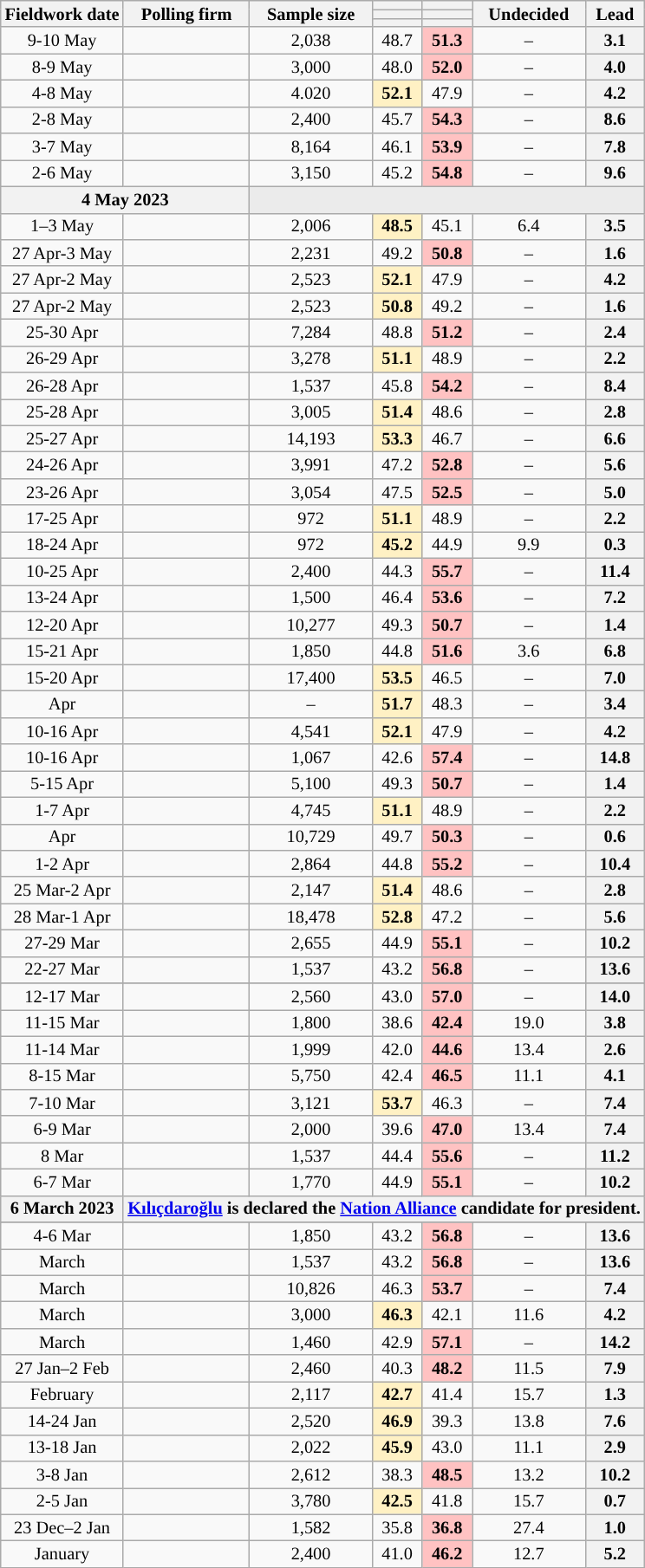<table class="wikitable mw-datatable mw-collapsible" style="text-align:center; font-size:85%; line-height:14px;">
<tr>
<th rowspan="3">Fieldwork date</th>
<th rowspan="3">Polling firm</th>
<th rowspan="3">Sample size</th>
<th></th>
<th></th>
<th rowspan="3">Undecided</th>
<th rowspan="3">Lead</th>
</tr>
<tr>
<th></th>
<th></th>
</tr>
<tr>
<th style="background:"></th>
<th style="background:"></th>
</tr>
<tr>
<td>9-10 May</td>
<td></td>
<td>2,038</td>
<td>48.7</td>
<td style="background:#FFC2C2"><strong>51.3</strong></td>
<td>–</td>
<th style="background:">3.1</th>
</tr>
<tr>
<td>8-9 May</td>
<td></td>
<td>3,000</td>
<td>48.0</td>
<td style="background:#FFC2C2"><strong>52.0</strong></td>
<td>–</td>
<th style="background:">4.0</th>
</tr>
<tr>
<td>4-8 May</td>
<td></td>
<td>4.020</td>
<td style="background:#FFF1C4"><strong>52.1</strong></td>
<td>47.9</td>
<td>–</td>
<th style="background:">4.2</th>
</tr>
<tr>
<td>2-8 May</td>
<td></td>
<td>2,400</td>
<td>45.7</td>
<td style="background:#FFC2C2"><strong>54.3</strong></td>
<td>–</td>
<th style="background:">8.6</th>
</tr>
<tr>
<td>3-7 May</td>
<td></td>
<td>8,164</td>
<td>46.1</td>
<td style="background:#FFC2C2"><strong>53.9</strong></td>
<td>–</td>
<th style="background:">7.8</th>
</tr>
<tr>
<td>2-6 May</td>
<td></td>
<td>3,150</td>
<td>45.2</td>
<td style="background:#FFC2C2"><strong>54.8</strong></td>
<td>–</td>
<th style="background:">9.6</th>
</tr>
<tr>
<th colspan="2">4 May 2023</th>
<td colspan="6" style="background: #EBEBEB"></td>
</tr>
<tr>
<td>1–3 May</td>
<td></td>
<td>2,006</td>
<td style="background:#FFF1C4"><strong>48.5</strong></td>
<td>45.1</td>
<td>6.4</td>
<th style="background:">3.5</th>
</tr>
<tr>
<td>27 Apr-3 May</td>
<td></td>
<td>2,231</td>
<td>49.2</td>
<td style="background:#FFC2C2"><strong>50.8</strong></td>
<td>–</td>
<th style="background:">1.6</th>
</tr>
<tr>
<td>27 Apr-2 May</td>
<td></td>
<td>2,523</td>
<td style="background:#FFF1C4"><strong>52.1</strong></td>
<td>47.9</td>
<td>–</td>
<th style="background:">4.2</th>
</tr>
<tr>
<td>27 Apr-2 May</td>
<td></td>
<td>2,523</td>
<td style="background:#FFF1C4"><strong>50.8</strong></td>
<td>49.2</td>
<td>–</td>
<th style="background:">1.6</th>
</tr>
<tr>
<td>25-30 Apr</td>
<td></td>
<td>7,284</td>
<td>48.8</td>
<td style="background:#FFC2C2"><strong>51.2</strong></td>
<td>–</td>
<th style="background:">2.4</th>
</tr>
<tr>
<td>26-29 Apr</td>
<td></td>
<td>3,278</td>
<td style="background:#FFF1C4"><strong>51.1</strong></td>
<td>48.9</td>
<td>–</td>
<th style="background:">2.2</th>
</tr>
<tr>
<td>26-28 Apr</td>
<td></td>
<td>1,537</td>
<td>45.8</td>
<td style="background:#FFC2C2"><strong>54.2</strong></td>
<td>–</td>
<th style="background:">8.4</th>
</tr>
<tr>
<td>25-28 Apr</td>
<td></td>
<td>3,005</td>
<td style="background:#FFF1C4"><strong>51.4</strong></td>
<td>48.6</td>
<td>–</td>
<th style="background:">2.8</th>
</tr>
<tr>
<td>25-27 Apr</td>
<td></td>
<td>14,193</td>
<td style="background:#FFF1C4"><strong>53.3</strong></td>
<td>46.7</td>
<td>–</td>
<th style="background:">6.6</th>
</tr>
<tr>
<td>24-26 Apr</td>
<td></td>
<td>3,991</td>
<td>47.2</td>
<td style="background:#FFC2C2"><strong>52.8</strong></td>
<td>–</td>
<th style="background:">5.6</th>
</tr>
<tr>
<td>23-26 Apr</td>
<td></td>
<td>3,054</td>
<td>47.5</td>
<td style="background:#FFC2C2"><strong>52.5</strong></td>
<td>–</td>
<th style="background:">5.0</th>
</tr>
<tr>
<td>17-25 Apr</td>
<td></td>
<td>972</td>
<td style="background:#FFF1C4"><strong>51.1</strong></td>
<td>48.9</td>
<td>–</td>
<th style="background:">2.2</th>
</tr>
<tr>
<td>18-24 Apr</td>
<td></td>
<td>972</td>
<td style="background:#FFF1C4"><strong>45.2</strong></td>
<td>44.9</td>
<td>9.9</td>
<th style="background:">0.3</th>
</tr>
<tr>
<td>10-25 Apr</td>
<td></td>
<td>2,400</td>
<td>44.3</td>
<td style="background:#FFC2C2"><strong>55.7</strong></td>
<td>–</td>
<th style="background:">11.4</th>
</tr>
<tr>
<td>13-24 Apr</td>
<td></td>
<td>1,500</td>
<td>46.4</td>
<td style="background:#FFC2C2"><strong>53.6</strong></td>
<td>–</td>
<th style="background:">7.2</th>
</tr>
<tr>
<td>12-20 Apr</td>
<td></td>
<td>10,277</td>
<td>49.3</td>
<td style="background:#FFC2C2"><strong>50.7</strong></td>
<td>–</td>
<th style="background:">1.4</th>
</tr>
<tr>
<td>15-21 Apr</td>
<td></td>
<td>1,850</td>
<td>44.8</td>
<td style="background:#FFC2C2"><strong>51.6</strong></td>
<td>3.6</td>
<th style="background:">6.8</th>
</tr>
<tr>
<td>15-20 Apr</td>
<td></td>
<td>17,400</td>
<td style="background:#FFF1C4"><strong>53.5</strong></td>
<td>46.5</td>
<td>–</td>
<th style="background:">7.0</th>
</tr>
<tr>
<td>Apr</td>
<td></td>
<td>–</td>
<td style="background:#FFF1C4"><strong>51.7</strong></td>
<td>48.3</td>
<td>–</td>
<th style="background:">3.4</th>
</tr>
<tr>
<td>10-16 Apr</td>
<td></td>
<td>4,541</td>
<td style="background:#FFF1C4"><strong>52.1</strong></td>
<td>47.9</td>
<td>–</td>
<th style="background:">4.2</th>
</tr>
<tr>
<td>10-16 Apr</td>
<td></td>
<td>1,067</td>
<td>42.6</td>
<td style="background:#FFC2C2"><strong>57.4</strong></td>
<td>–</td>
<th style="background:">14.8</th>
</tr>
<tr>
<td>5-15 Apr</td>
<td></td>
<td>5,100</td>
<td>49.3</td>
<td style="background:#FFC2C2"><strong>50.7</strong></td>
<td>–</td>
<th style="background:">1.4</th>
</tr>
<tr>
<td>1-7 Apr</td>
<td></td>
<td>4,745</td>
<td style="background:#FFF1C4"><strong>51.1</strong></td>
<td>48.9</td>
<td>–</td>
<th style="background:">2.2</th>
</tr>
<tr>
<td>Apr</td>
<td></td>
<td>10,729</td>
<td>49.7</td>
<td style="background:#FFC2C2"><strong>50.3</strong></td>
<td>–</td>
<th style="background:">0.6</th>
</tr>
<tr>
<td>1-2 Apr</td>
<td></td>
<td>2,864</td>
<td>44.8</td>
<td style="background:#FFC2C2"><strong>55.2</strong></td>
<td>–</td>
<th style="background:">10.4</th>
</tr>
<tr>
<td>25 Mar-2 Apr</td>
<td></td>
<td>2,147</td>
<td style="background:#FFF1C4"><strong>51.4</strong></td>
<td>48.6</td>
<td>–</td>
<th style="background:">2.8</th>
</tr>
<tr>
<td>28 Mar-1 Apr</td>
<td></td>
<td>18,478</td>
<td style="background:#FFF1C4"><strong>52.8</strong></td>
<td>47.2</td>
<td>–</td>
<th style="background:">5.6</th>
</tr>
<tr>
<td>27-29 Mar</td>
<td></td>
<td>2,655</td>
<td>44.9</td>
<td style="background:#FFC2C2"><strong>55.1</strong></td>
<td>–</td>
<th style="background:">10.2</th>
</tr>
<tr>
<td>22-27 Mar</td>
<td></td>
<td>1,537</td>
<td>43.2</td>
<td style="background:#FFC2C2"><strong>56.8</strong></td>
<td>–</td>
<th style="background:">13.6</th>
</tr>
<tr>
</tr>
<tr>
<td>12-17 Mar</td>
<td></td>
<td>2,560</td>
<td>43.0</td>
<td style="background:#FFC2C2"><strong>57.0</strong></td>
<td>–</td>
<th style="background:">14.0</th>
</tr>
<tr>
<td>11-15 Mar</td>
<td></td>
<td>1,800</td>
<td>38.6</td>
<td style="background:#FFC2C2"><strong>42.4</strong></td>
<td>19.0</td>
<th style="background:">3.8</th>
</tr>
<tr>
<td>11-14 Mar</td>
<td></td>
<td>1,999</td>
<td>42.0</td>
<td style="background:#FFC2C2"><strong>44.6</strong></td>
<td>13.4</td>
<th style="background:">2.6</th>
</tr>
<tr>
<td>8-15 Mar</td>
<td></td>
<td>5,750</td>
<td>42.4</td>
<td style="background:#FFC2C2"><strong>46.5</strong></td>
<td>11.1</td>
<th style="background:">4.1</th>
</tr>
<tr>
<td>7-10 Mar</td>
<td></td>
<td>3,121</td>
<td style="background:#FFF1C4"><strong>53.7</strong></td>
<td>46.3</td>
<td>–</td>
<th style="background:">7.4</th>
</tr>
<tr>
<td>6-9 Mar</td>
<td></td>
<td>2,000</td>
<td>39.6</td>
<td style="background:#FFC2C2"><strong>47.0</strong></td>
<td>13.4</td>
<th style="background:">7.4</th>
</tr>
<tr>
<td>8 Mar</td>
<td></td>
<td>1,537</td>
<td>44.4</td>
<td style="background:#FFC2C2"><strong>55.6</strong></td>
<td>–</td>
<th style="background:">11.2</th>
</tr>
<tr>
<td>6-7 Mar</td>
<td></td>
<td>1,770</td>
<td>44.9</td>
<td style="background:#FFC2C2"><strong>55.1</strong></td>
<td>–</td>
<th style="background:">10.2</th>
</tr>
<tr>
<th colspan="1">6 March 2023</th>
<th colspan="12"><a href='#'>Kılıçdaroğlu</a> is declared the <a href='#'>Nation Alliance</a> candidate for president.</th>
</tr>
<tr>
</tr>
<tr>
<td>4-6 Mar</td>
<td></td>
<td>1,850</td>
<td>43.2</td>
<td style="background:#FFC2C2"><strong>56.8</strong></td>
<td>–</td>
<th style="background:">13.6</th>
</tr>
<tr>
<td>March</td>
<td></td>
<td>1,537</td>
<td>43.2</td>
<td style="background:#FFC2C2"><strong>56.8</strong></td>
<td>–</td>
<th style="background:">13.6</th>
</tr>
<tr>
<td>March</td>
<td></td>
<td>10,826</td>
<td>46.3</td>
<td style="background:#FFC2C2"><strong>53.7</strong></td>
<td>–</td>
<th style="background:">7.4</th>
</tr>
<tr>
<td>March</td>
<td></td>
<td>3,000</td>
<td style="background:#FFF1C4"><strong>46.3</strong></td>
<td>42.1</td>
<td>11.6</td>
<th style="background:">4.2</th>
</tr>
<tr>
<td>March</td>
<td></td>
<td>1,460</td>
<td>42.9</td>
<td style="background:#FFC2C2"><strong>57.1</strong></td>
<td>–</td>
<th style="background:">14.2</th>
</tr>
<tr>
<td>27 Jan–2 Feb</td>
<td></td>
<td>2,460</td>
<td>40.3</td>
<td style="background:#FFC2C2"><strong>48.2</strong></td>
<td>11.5</td>
<th style="background:">7.9</th>
</tr>
<tr>
<td>February</td>
<td></td>
<td>2,117</td>
<td style="background:#FFF1C4"><strong>42.7</strong></td>
<td>41.4</td>
<td>15.7</td>
<th style="background:">1.3</th>
</tr>
<tr>
<td>14-24 Jan</td>
<td></td>
<td>2,520</td>
<td style="background:#FFF1C4"><strong>46.9</strong></td>
<td>39.3</td>
<td>13.8</td>
<th style="background:">7.6</th>
</tr>
<tr>
<td>13-18 Jan</td>
<td></td>
<td>2,022</td>
<td style="background:#FFF1C4"><strong>45.9</strong></td>
<td>43.0</td>
<td>11.1</td>
<th style="background:">2.9</th>
</tr>
<tr>
<td>3-8 Jan</td>
<td></td>
<td>2,612</td>
<td>38.3</td>
<td style="background:#FFC2C2"><strong>48.5</strong></td>
<td>13.2</td>
<th style="background:">10.2</th>
</tr>
<tr>
<td>2-5 Jan</td>
<td></td>
<td>3,780</td>
<td style="background:#FFF1C4"><strong>42.5</strong></td>
<td>41.8</td>
<td>15.7</td>
<th style="background:">0.7</th>
</tr>
<tr>
<td>23 Dec–2 Jan</td>
<td></td>
<td>1,582</td>
<td>35.8</td>
<td style="background:#FFC2C2"><strong>36.8</strong></td>
<td>27.4</td>
<th style="background:">1.0</th>
</tr>
<tr>
<td>January</td>
<td></td>
<td>2,400</td>
<td>41.0</td>
<td style="background:#FFC2C2"><strong>46.2</strong></td>
<td>12.7</td>
<th style="background:">5.2</th>
</tr>
</table>
